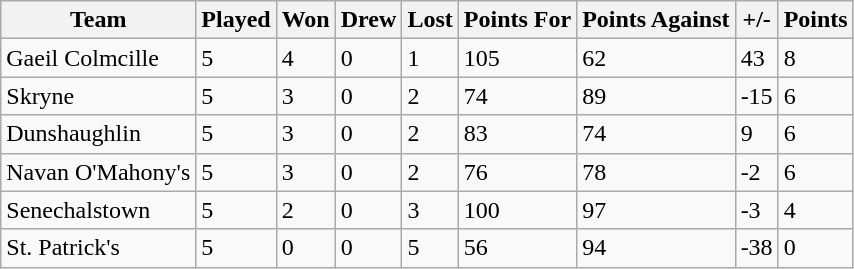<table class="wikitable">
<tr>
<th>Team</th>
<th>Played</th>
<th>Won</th>
<th>Drew</th>
<th>Lost</th>
<th>Points For</th>
<th>Points Against</th>
<th>+/-</th>
<th>Points</th>
</tr>
<tr>
<td>Gaeil Colmcille</td>
<td>5</td>
<td>4</td>
<td>0</td>
<td>1</td>
<td>105</td>
<td>62</td>
<td>43</td>
<td>8</td>
</tr>
<tr>
<td>Skryne</td>
<td>5</td>
<td>3</td>
<td>0</td>
<td>2</td>
<td>74</td>
<td>89</td>
<td>-15</td>
<td>6</td>
</tr>
<tr>
<td>Dunshaughlin</td>
<td>5</td>
<td>3</td>
<td>0</td>
<td>2</td>
<td>83</td>
<td>74</td>
<td>9</td>
<td>6</td>
</tr>
<tr>
<td>Navan O'Mahony's</td>
<td>5</td>
<td>3</td>
<td>0</td>
<td>2</td>
<td>76</td>
<td>78</td>
<td>-2</td>
<td>6</td>
</tr>
<tr>
<td>Senechalstown</td>
<td>5</td>
<td>2</td>
<td>0</td>
<td>3</td>
<td>100</td>
<td>97</td>
<td>-3</td>
<td>4</td>
</tr>
<tr>
<td>St. Patrick's</td>
<td>5</td>
<td>0</td>
<td>0</td>
<td>5</td>
<td>56</td>
<td>94</td>
<td>-38</td>
<td>0</td>
</tr>
</table>
